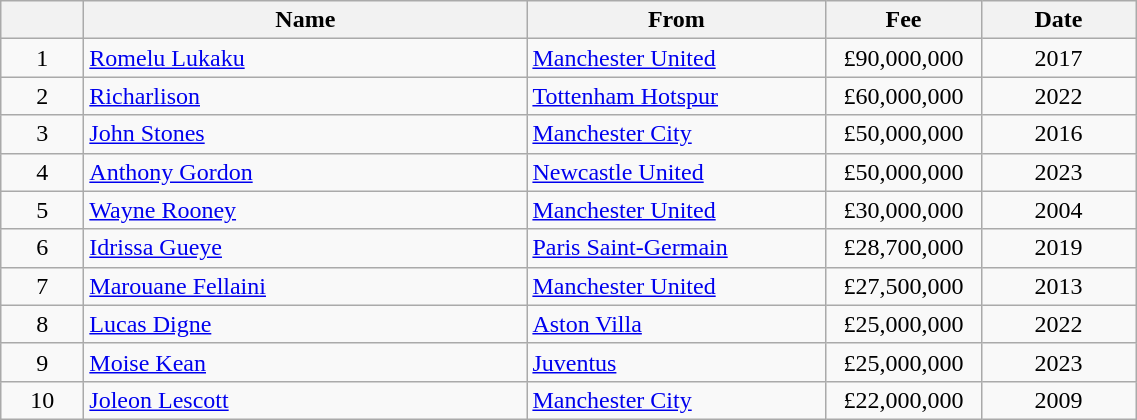<table class="wikitable sortable" style="text-align: center;">
<tr>
<th style="width: 3em;"></th>
<th style="width: 18em;">Name</th>
<th style="width: 12em;">From</th>
<th style="width:6em;">Fee</th>
<th style="width: 6em;">Date</th>
</tr>
<tr>
<td>1</td>
<td align="left"> <a href='#'>Romelu Lukaku</a></td>
<td align="left"> <a href='#'>Manchester United</a></td>
<td>£90,000,000</td>
<td>2017</td>
</tr>
<tr>
<td>2</td>
<td align="left"> <a href='#'>Richarlison</a></td>
<td align="left"> <a href='#'>Tottenham Hotspur</a></td>
<td>£60,000,000</td>
<td>2022</td>
</tr>
<tr>
<td>3</td>
<td align="left"> <a href='#'>John Stones</a></td>
<td align="left"> <a href='#'>Manchester City</a></td>
<td>£50,000,000</td>
<td>2016</td>
</tr>
<tr>
<td>4</td>
<td align="left"> <a href='#'>Anthony Gordon</a></td>
<td align="left"> <a href='#'>Newcastle United</a></td>
<td>£50,000,000</td>
<td>2023</td>
</tr>
<tr>
<td>5</td>
<td align="left"> <a href='#'>Wayne Rooney</a></td>
<td align="left"> <a href='#'>Manchester United</a></td>
<td>£30,000,000</td>
<td>2004</td>
</tr>
<tr>
<td>6</td>
<td align="left"> <a href='#'>Idrissa Gueye</a></td>
<td align="left"> <a href='#'>Paris Saint-Germain</a></td>
<td>£28,700,000</td>
<td>2019</td>
</tr>
<tr>
<td>7</td>
<td align="left"> <a href='#'>Marouane Fellaini</a></td>
<td align="left"> <a href='#'>Manchester United</a></td>
<td>£27,500,000</td>
<td>2013</td>
</tr>
<tr>
<td>8</td>
<td align="left"> <a href='#'>Lucas Digne</a></td>
<td align="left"> <a href='#'>Aston Villa</a></td>
<td>£25,000,000</td>
<td>2022</td>
</tr>
<tr>
<td>9</td>
<td align="left"> <a href='#'>Moise Kean</a></td>
<td align="left"> <a href='#'>Juventus</a></td>
<td>£25,000,000</td>
<td>2023</td>
</tr>
<tr>
<td>10</td>
<td align="left"> <a href='#'>Joleon Lescott</a></td>
<td align="left"> <a href='#'>Manchester City</a></td>
<td>£22,000,000</td>
<td>2009</td>
</tr>
</table>
